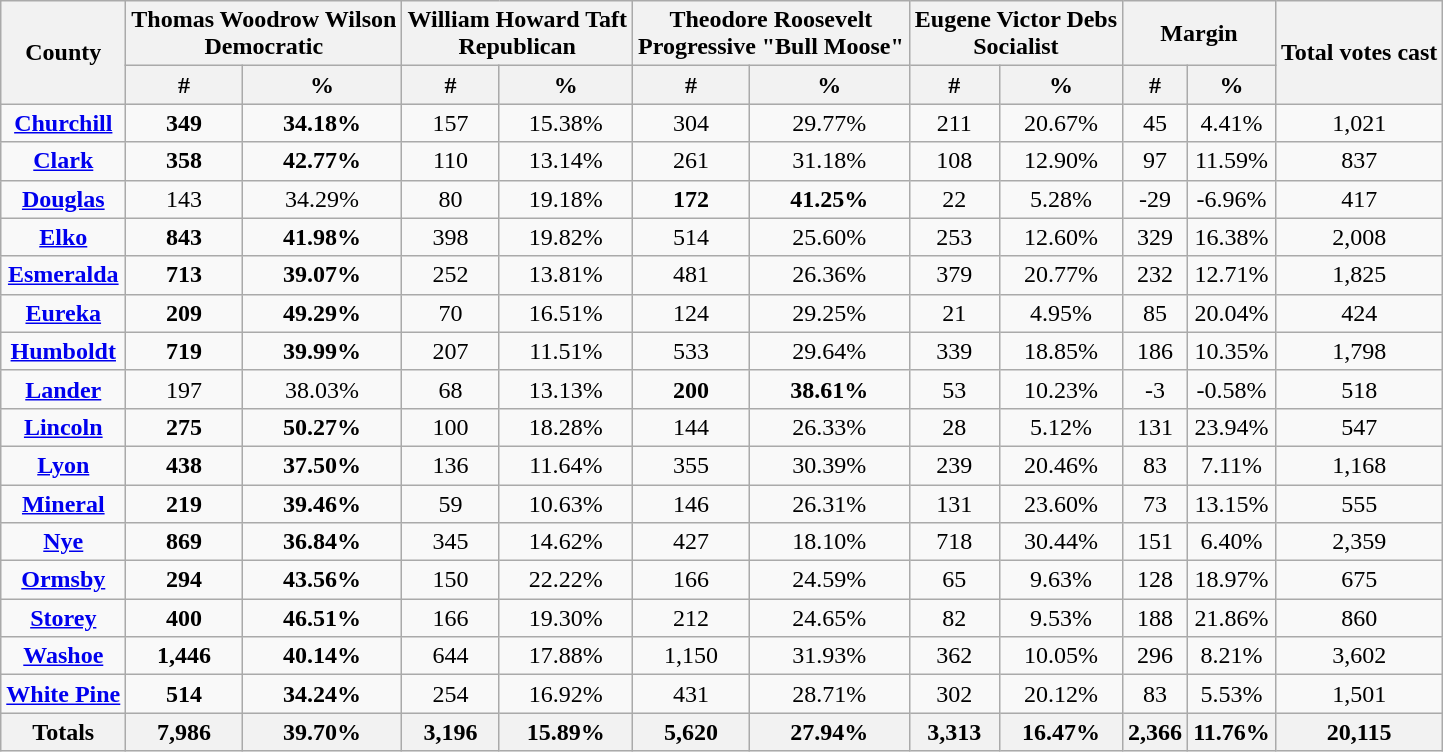<table class="wikitable sortable">
<tr>
<th rowspan="2">County</th>
<th colspan="2">Thomas Woodrow Wilson<br>Democratic</th>
<th colspan="2">William Howard Taft<br>Republican</th>
<th colspan="2">Theodore Roosevelt<br>Progressive "Bull Moose"</th>
<th colspan="2">Eugene Victor Debs<br>Socialist</th>
<th colspan="2">Margin</th>
<th rowspan="2">Total votes cast</th>
</tr>
<tr bgcolor="lightgrey">
<th style="text-align:center;" data-sort-type="number">#</th>
<th style="text-align:center;" data-sort-type="number">%</th>
<th style="text-align:center;" data-sort-type="number">#</th>
<th style="text-align:center;" data-sort-type="number">%</th>
<th style="text-align:center;" data-sort-type="number">#</th>
<th style="text-align:center;" data-sort-type="number">%</th>
<th style="text-align:center;" data-sort-type="number">#</th>
<th style="text-align:center;" data-sort-type="number">%</th>
<th style="text-align:center;" data-sort-type="number">#</th>
<th style="text-align:center;" data-sort-type="number">%</th>
</tr>
<tr style="text-align:center;">
<td><strong><a href='#'>Churchill</a></strong></td>
<td><strong>349</strong></td>
<td><strong>34.18%</strong></td>
<td>157</td>
<td>15.38%</td>
<td>304</td>
<td>29.77%</td>
<td>211</td>
<td>20.67%</td>
<td>45</td>
<td>4.41%</td>
<td>1,021</td>
</tr>
<tr style="text-align:center;">
<td><strong><a href='#'>Clark</a></strong></td>
<td><strong>358</strong></td>
<td><strong>42.77%</strong></td>
<td>110</td>
<td>13.14%</td>
<td>261</td>
<td>31.18%</td>
<td>108</td>
<td>12.90%</td>
<td>97</td>
<td>11.59%</td>
<td>837</td>
</tr>
<tr style="text-align:center;">
<td><strong><a href='#'>Douglas</a></strong></td>
<td>143</td>
<td>34.29%</td>
<td>80</td>
<td>19.18%</td>
<td><strong>172</strong></td>
<td><strong>41.25%</strong></td>
<td>22</td>
<td>5.28%</td>
<td>-29</td>
<td>-6.96%</td>
<td>417</td>
</tr>
<tr style="text-align:center;">
<td><strong><a href='#'>Elko</a></strong></td>
<td><strong>843</strong></td>
<td><strong>41.98%</strong></td>
<td>398</td>
<td>19.82%</td>
<td>514</td>
<td>25.60%</td>
<td>253</td>
<td>12.60%</td>
<td>329</td>
<td>16.38%</td>
<td>2,008</td>
</tr>
<tr style="text-align:center;">
<td><strong><a href='#'>Esmeralda</a></strong></td>
<td><strong>713</strong></td>
<td><strong>39.07%</strong></td>
<td>252</td>
<td>13.81%</td>
<td>481</td>
<td>26.36%</td>
<td>379</td>
<td>20.77%</td>
<td>232</td>
<td>12.71%</td>
<td>1,825</td>
</tr>
<tr style="text-align:center;">
<td><strong><a href='#'>Eureka</a></strong></td>
<td><strong>209</strong></td>
<td><strong>49.29%</strong></td>
<td>70</td>
<td>16.51%</td>
<td>124</td>
<td>29.25%</td>
<td>21</td>
<td>4.95%</td>
<td>85</td>
<td>20.04%</td>
<td>424</td>
</tr>
<tr style="text-align:center;">
<td><strong><a href='#'>Humboldt</a></strong></td>
<td><strong>719</strong></td>
<td><strong>39.99%</strong></td>
<td>207</td>
<td>11.51%</td>
<td>533</td>
<td>29.64%</td>
<td>339</td>
<td>18.85%</td>
<td>186</td>
<td>10.35%</td>
<td>1,798</td>
</tr>
<tr style="text-align:center;">
<td><strong><a href='#'>Lander</a></strong></td>
<td>197</td>
<td>38.03%</td>
<td>68</td>
<td>13.13%</td>
<td><strong>200</strong></td>
<td><strong>38.61%</strong></td>
<td>53</td>
<td>10.23%</td>
<td>-3</td>
<td>-0.58%</td>
<td>518</td>
</tr>
<tr style="text-align:center;">
<td><strong><a href='#'>Lincoln</a></strong></td>
<td><strong>275</strong></td>
<td><strong>50.27%</strong></td>
<td>100</td>
<td>18.28%</td>
<td>144</td>
<td>26.33%</td>
<td>28</td>
<td>5.12%</td>
<td>131</td>
<td>23.94%</td>
<td>547</td>
</tr>
<tr style="text-align:center;">
<td><strong><a href='#'>Lyon</a></strong></td>
<td><strong>438</strong></td>
<td><strong>37.50%</strong></td>
<td>136</td>
<td>11.64%</td>
<td>355</td>
<td>30.39%</td>
<td>239</td>
<td>20.46%</td>
<td>83</td>
<td>7.11%</td>
<td>1,168</td>
</tr>
<tr style="text-align:center;">
<td><strong><a href='#'>Mineral</a></strong></td>
<td><strong>219</strong></td>
<td><strong>39.46%</strong></td>
<td>59</td>
<td>10.63%</td>
<td>146</td>
<td>26.31%</td>
<td>131</td>
<td>23.60%</td>
<td>73</td>
<td>13.15%</td>
<td>555</td>
</tr>
<tr style="text-align:center;">
<td><strong><a href='#'>Nye</a></strong></td>
<td><strong>869</strong></td>
<td><strong>36.84%</strong></td>
<td>345</td>
<td>14.62%</td>
<td>427</td>
<td>18.10%</td>
<td>718</td>
<td>30.44%</td>
<td>151</td>
<td>6.40%</td>
<td>2,359</td>
</tr>
<tr style="text-align:center;">
<td><strong><a href='#'>Ormsby</a></strong></td>
<td><strong>294</strong></td>
<td><strong>43.56%</strong></td>
<td>150</td>
<td>22.22%</td>
<td>166</td>
<td>24.59%</td>
<td>65</td>
<td>9.63%</td>
<td>128</td>
<td>18.97%</td>
<td>675</td>
</tr>
<tr style="text-align:center;">
<td><strong><a href='#'>Storey</a></strong></td>
<td><strong>400</strong></td>
<td><strong>46.51%</strong></td>
<td>166</td>
<td>19.30%</td>
<td>212</td>
<td>24.65%</td>
<td>82</td>
<td>9.53%</td>
<td>188</td>
<td>21.86%</td>
<td>860</td>
</tr>
<tr style="text-align:center;">
<td><strong><a href='#'>Washoe</a></strong></td>
<td><strong>1,446</strong></td>
<td><strong>40.14%</strong></td>
<td>644</td>
<td>17.88%</td>
<td>1,150</td>
<td>31.93%</td>
<td>362</td>
<td>10.05%</td>
<td>296</td>
<td>8.21%</td>
<td>3,602</td>
</tr>
<tr style="text-align:center;">
<td><strong><a href='#'>White Pine</a></strong></td>
<td><strong>514</strong></td>
<td><strong>34.24%</strong></td>
<td>254</td>
<td>16.92%</td>
<td>431</td>
<td>28.71%</td>
<td>302</td>
<td>20.12%</td>
<td>83</td>
<td>5.53%</td>
<td>1,501</td>
</tr>
<tr>
<th>Totals</th>
<th>7,986</th>
<th>39.70%</th>
<th>3,196</th>
<th>15.89%</th>
<th>5,620</th>
<th>27.94%</th>
<th>3,313</th>
<th>16.47%</th>
<th>2,366</th>
<th>11.76%</th>
<th>20,115</th>
</tr>
</table>
